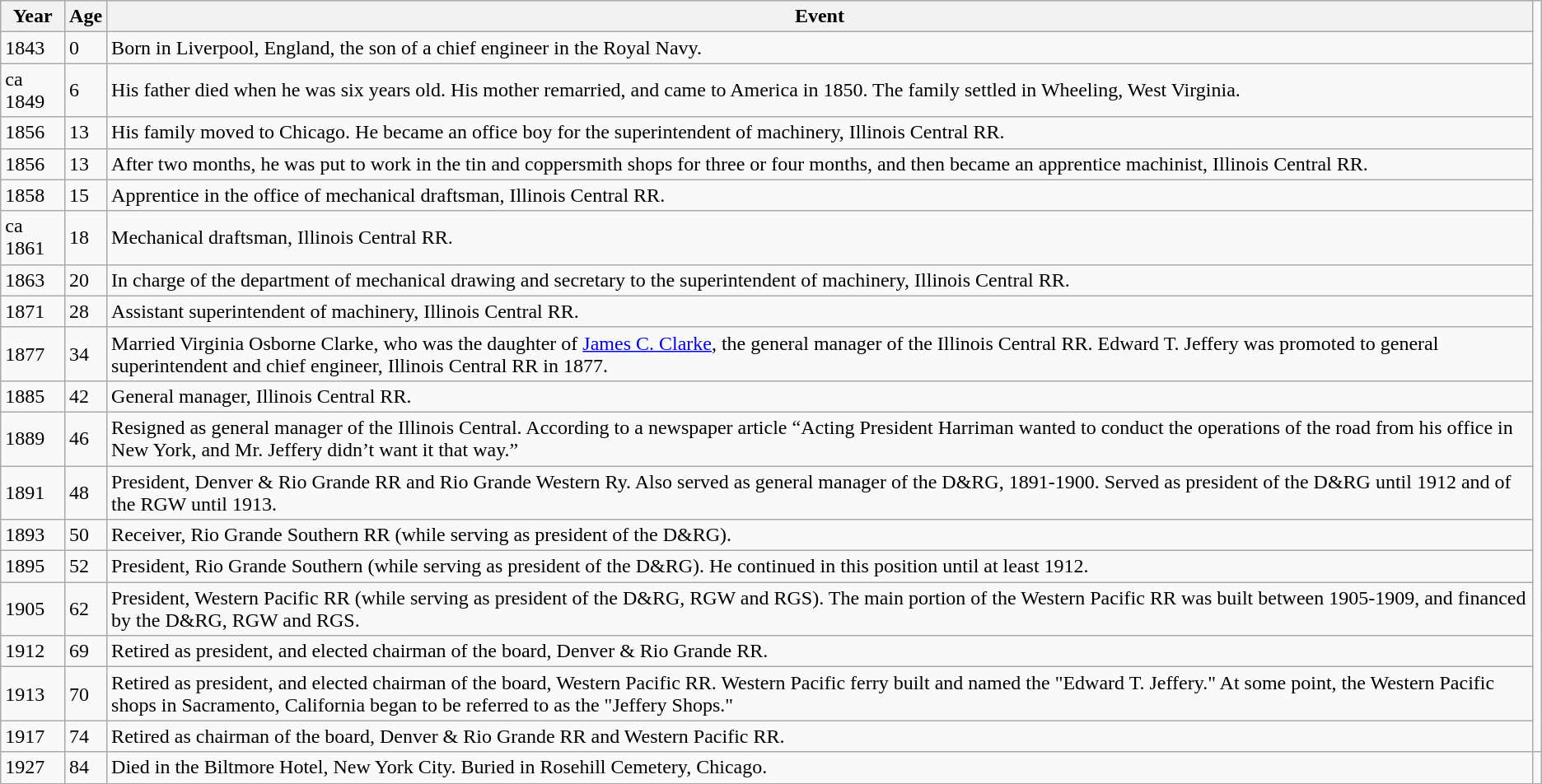<table class="wikitable">
<tr>
<th>Year</th>
<th>Age</th>
<th>Event</th>
</tr>
<tr>
<td>1843</td>
<td>0</td>
<td>Born in Liverpool, England, the son of a chief engineer in the Royal Navy.</td>
</tr>
<tr>
<td>ca 1849</td>
<td>6</td>
<td>His father died when he was six years old.  His mother remarried, and came to America in 1850.  The family settled in Wheeling, West Virginia.</td>
</tr>
<tr>
<td>1856</td>
<td>13</td>
<td>His family moved to Chicago.  He became an office boy for the superintendent of machinery, Illinois Central RR.</td>
</tr>
<tr>
<td>1856</td>
<td>13</td>
<td>After two months, he was put to work in the tin and coppersmith shops for three or four months, and then became an apprentice machinist, Illinois Central RR.</td>
</tr>
<tr>
<td>1858</td>
<td>15</td>
<td>Apprentice in the office of mechanical draftsman, Illinois Central RR.</td>
</tr>
<tr>
<td>ca 1861</td>
<td>18</td>
<td>Mechanical draftsman, Illinois Central RR.</td>
</tr>
<tr>
<td>1863</td>
<td>20</td>
<td>In charge of the department of mechanical drawing and secretary to the superintendent of machinery, Illinois Central RR.</td>
</tr>
<tr>
<td>1871</td>
<td>28</td>
<td>Assistant superintendent of machinery, Illinois Central RR.</td>
</tr>
<tr>
<td>1877</td>
<td>34</td>
<td>Married Virginia Osborne Clarke, who was the daughter of <a href='#'>James C. Clarke</a>, the general manager of the Illinois Central RR.  Edward T. Jeffery was promoted to general superintendent and chief engineer, Illinois Central RR in 1877.</td>
</tr>
<tr>
<td>1885</td>
<td>42</td>
<td>General manager, Illinois Central RR.</td>
</tr>
<tr>
<td>1889</td>
<td>46</td>
<td>Resigned as general manager of the Illinois Central.  According to a newspaper article “Acting President Harriman wanted to conduct the operations of the road from his office in New York, and Mr. Jeffery didn’t want it that way.”</td>
</tr>
<tr>
<td>1891</td>
<td>48</td>
<td>President, Denver & Rio Grande RR and Rio Grande Western Ry.  Also served as general manager of the D&RG, 1891-1900.  Served as president of the D&RG until 1912 and of the RGW until 1913.</td>
</tr>
<tr>
<td>1893</td>
<td>50</td>
<td>Receiver, Rio Grande Southern RR (while serving as president of the D&RG).</td>
</tr>
<tr>
<td>1895</td>
<td>52</td>
<td>President, Rio Grande Southern (while serving as president of the D&RG).  He continued in this position until at least 1912.</td>
</tr>
<tr>
<td>1905</td>
<td>62</td>
<td>President, Western Pacific RR (while serving as president of the D&RG, RGW and RGS).  The main portion of the Western Pacific RR was built between 1905-1909, and financed by the D&RG, RGW and RGS.</td>
</tr>
<tr>
<td>1912</td>
<td>69</td>
<td>Retired as president, and elected chairman of the board, Denver & Rio Grande RR.</td>
</tr>
<tr>
<td>1913</td>
<td>70</td>
<td>Retired as president, and elected chairman of the board, Western Pacific RR.  Western Pacific ferry built and named the "Edward T. Jeffery."  At some point, the Western Pacific shops in Sacramento, California began to be referred to as the "Jeffery Shops."</td>
</tr>
<tr>
<td>1917</td>
<td>74</td>
<td>Retired as chairman of the board, Denver & Rio Grande RR and Western Pacific RR.</td>
</tr>
<tr>
<td>1927</td>
<td>84</td>
<td>Died in the Biltmore Hotel, New York City.  Buried in Rosehill Cemetery, Chicago.</td>
<td></td>
</tr>
</table>
